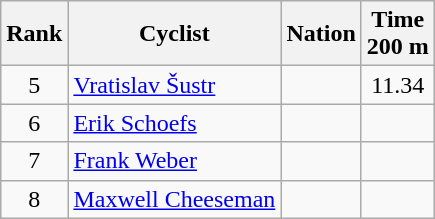<table class="wikitable sortable" style="text-align:center">
<tr>
<th>Rank</th>
<th>Cyclist</th>
<th>Nation</th>
<th>Time<br>200 m</th>
</tr>
<tr>
<td>5</td>
<td align=left><a href='#'>Vratislav Šustr</a></td>
<td align=left></td>
<td>11.34</td>
</tr>
<tr>
<td>6</td>
<td align=left><a href='#'>Erik Schoefs</a></td>
<td align=left></td>
<td></td>
</tr>
<tr>
<td>7</td>
<td align=left><a href='#'>Frank Weber</a></td>
<td align=left></td>
<td></td>
</tr>
<tr>
<td>8</td>
<td align=left><a href='#'>Maxwell Cheeseman</a></td>
<td align=left></td>
<td></td>
</tr>
</table>
